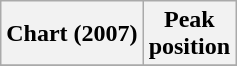<table class="wikitable plainrowheaders">
<tr>
<th scope="col">Chart (2007)</th>
<th scope="col">Peak<br>position</th>
</tr>
<tr>
</tr>
</table>
